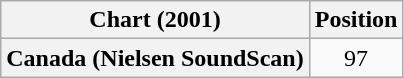<table class="wikitable plainrowheaders">
<tr>
<th>Chart (2001)</th>
<th>Position</th>
</tr>
<tr>
<th scope="row">Canada (Nielsen SoundScan)</th>
<td align="center">97</td>
</tr>
</table>
